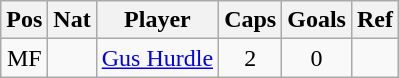<table class="wikitable" style="text-align:center; border:1px #aaa solid;">
<tr>
<th>Pos</th>
<th>Nat</th>
<th>Player</th>
<th>Caps</th>
<th>Goals</th>
<th>Ref</th>
</tr>
<tr>
<td>MF</td>
<td></td>
<td style="text-align:left;"><a href='#'>Gus Hurdle</a></td>
<td>2</td>
<td>0</td>
<td></td>
</tr>
</table>
